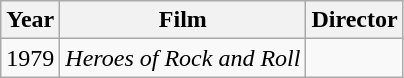<table class="wikitable">
<tr>
<th>Year</th>
<th>Film</th>
<th>Director</th>
</tr>
<tr>
<td>1979</td>
<td><em>Heroes of Rock and Roll</em></td>
<td></td>
</tr>
</table>
